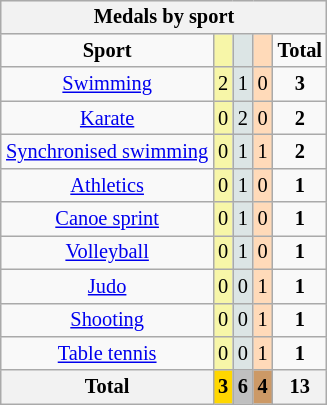<table class=wikitable style="font-size:85%; float:right; clear:right; margin-left:1em;">
<tr bgcolor=efefef>
<th colspan=5>Medals by sport</th>
</tr>
<tr align=center>
<td><strong>Sport</strong></td>
<td bgcolor=#f7f6a8></td>
<td bgcolor=#dce5e5></td>
<td bgcolor=#ffdab9></td>
<td><strong>Total</strong></td>
</tr>
<tr align=center>
<td><a href='#'>Swimming</a></td>
<td bgcolor=F7F6A8>2</td>
<td bgcolor=DCE5E5>1</td>
<td bgcolor=FFDAB9>0</td>
<td><strong>3</strong></td>
</tr>
<tr align=center>
<td><a href='#'>Karate</a></td>
<td bgcolor=F7F6A8>0</td>
<td bgcolor=DCE5E5>2</td>
<td bgcolor=FFDAB9>0</td>
<td><strong>2</strong></td>
</tr>
<tr align=center>
<td><a href='#'>Synchronised swimming</a></td>
<td bgcolor=F7F6A8>0</td>
<td bgcolor=DCE5E5>1</td>
<td bgcolor=FFDAB9>1</td>
<td><strong>2</strong></td>
</tr>
<tr align=center>
<td><a href='#'>Athletics</a></td>
<td bgcolor=F7F6A8>0</td>
<td bgcolor=DCE5E5>1</td>
<td bgcolor=FFDAB9>0</td>
<td><strong>1</strong></td>
</tr>
<tr align=center>
<td><a href='#'>Canoe sprint</a></td>
<td bgcolor=F7F6A8>0</td>
<td bgcolor=DCE5E5>1</td>
<td bgcolor=FFDAB9>0</td>
<td><strong>1</strong></td>
</tr>
<tr align=center>
<td><a href='#'>Volleyball</a></td>
<td bgcolor=F7F6A8>0</td>
<td bgcolor=DCE5E5>1</td>
<td bgcolor=FFDAB9>0</td>
<td><strong>1</strong></td>
</tr>
<tr align=center>
<td><a href='#'>Judo</a></td>
<td bgcolor=F7F6A8>0</td>
<td bgcolor=DCE5E5>0</td>
<td bgcolor=FFDAB9>1</td>
<td><strong>1</strong></td>
</tr>
<tr align=center>
<td><a href='#'>Shooting</a></td>
<td bgcolor=F7F6A8>0</td>
<td bgcolor=DCE5E5>0</td>
<td bgcolor=FFDAB9>1</td>
<td><strong>1</strong></td>
</tr>
<tr align=center>
<td><a href='#'>Table tennis</a></td>
<td bgcolor=F7F6A8>0</td>
<td bgcolor=DCE5E5>0</td>
<td bgcolor=FFDAB9>1</td>
<td><strong>1</strong></td>
</tr>
<tr align=center>
<th>Total</th>
<th style="background:gold">3</th>
<th style="background:silver">6</th>
<th style="background:#c96">4</th>
<th>13</th>
</tr>
</table>
